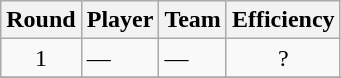<table class="wikitable sortable" style="text-align: center;">
<tr>
<th align="center">Round</th>
<th align="center">Player</th>
<th align="center">Team</th>
<th align="center">Efficiency</th>
</tr>
<tr>
<td>1</td>
<td align="left"> —</td>
<td align="left">—</td>
<td>?</td>
</tr>
<tr>
</tr>
</table>
